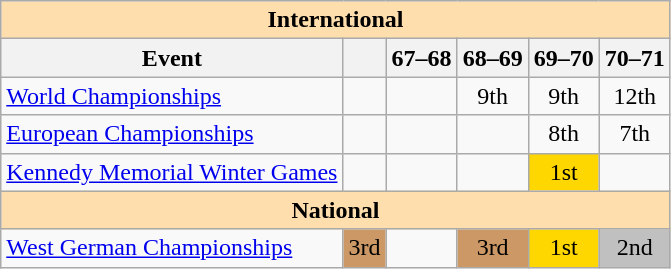<table class="wikitable" style="text-align:center">
<tr>
<th style="background-color: #ffdead; " colspan=6 align=center>International</th>
</tr>
<tr>
<th>Event</th>
<th></th>
<th>67–68</th>
<th>68–69</th>
<th>69–70</th>
<th>70–71</th>
</tr>
<tr>
<td align=left><a href='#'>World Championships</a></td>
<td></td>
<td></td>
<td>9th</td>
<td>9th</td>
<td>12th</td>
</tr>
<tr>
<td align=left><a href='#'>European Championships</a></td>
<td></td>
<td></td>
<td></td>
<td>8th</td>
<td>7th</td>
</tr>
<tr>
<td align=left><a href='#'>Kennedy Memorial Winter Games</a></td>
<td></td>
<td></td>
<td></td>
<td bgcolor=gold>1st</td>
<td></td>
</tr>
<tr>
<th style="background-color: #ffdead; " colspan=6 align=center>National</th>
</tr>
<tr>
<td align=left><a href='#'>West German Championships</a></td>
<td bgcolor=cc9966>3rd</td>
<td></td>
<td bgcolor=cc9966>3rd</td>
<td bgcolor=gold>1st</td>
<td bgcolor=silver>2nd</td>
</tr>
</table>
